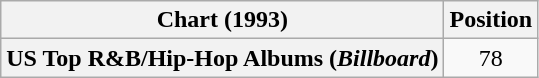<table class="wikitable plainrowheaders" style="text-align:center">
<tr>
<th scope="col">Chart (1993)</th>
<th scope="col">Position</th>
</tr>
<tr>
<th scope="row">US Top R&B/Hip-Hop Albums (<em>Billboard</em>)</th>
<td>78</td>
</tr>
</table>
